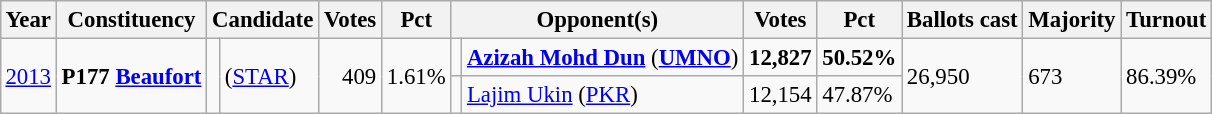<table class="wikitable" style="margin:0.5em ; font-size:95%">
<tr>
<th>Year</th>
<th>Constituency</th>
<th colspan=2>Candidate</th>
<th>Votes</th>
<th>Pct</th>
<th colspan=2>Opponent(s)</th>
<th>Votes</th>
<th>Pct</th>
<th>Ballots cast</th>
<th>Majority</th>
<th>Turnout</th>
</tr>
<tr>
<td rowspan=2><a href='#'>2013</a></td>
<td rowspan=2><strong>P177 <a href='#'>Beaufort</a></strong></td>
<td rowspan=2 ></td>
<td rowspan=2> (<a href='#'>STAR</a>)</td>
<td rowspan=2 align="right">409</td>
<td rowspan=2>1.61%</td>
<td></td>
<td><strong><a href='#'>Azizah Mohd Dun</a></strong> (<a href='#'><strong>UMNO</strong></a>)</td>
<td align="right"><strong>12,827</strong></td>
<td><strong>50.52%</strong></td>
<td rowspan=2>26,950</td>
<td rowspan=2>673</td>
<td rowspan=2>86.39%</td>
</tr>
<tr>
<td></td>
<td><a href='#'>Lajim Ukin</a> (<a href='#'>PKR</a>)</td>
<td align="right">12,154</td>
<td>47.87%</td>
</tr>
</table>
